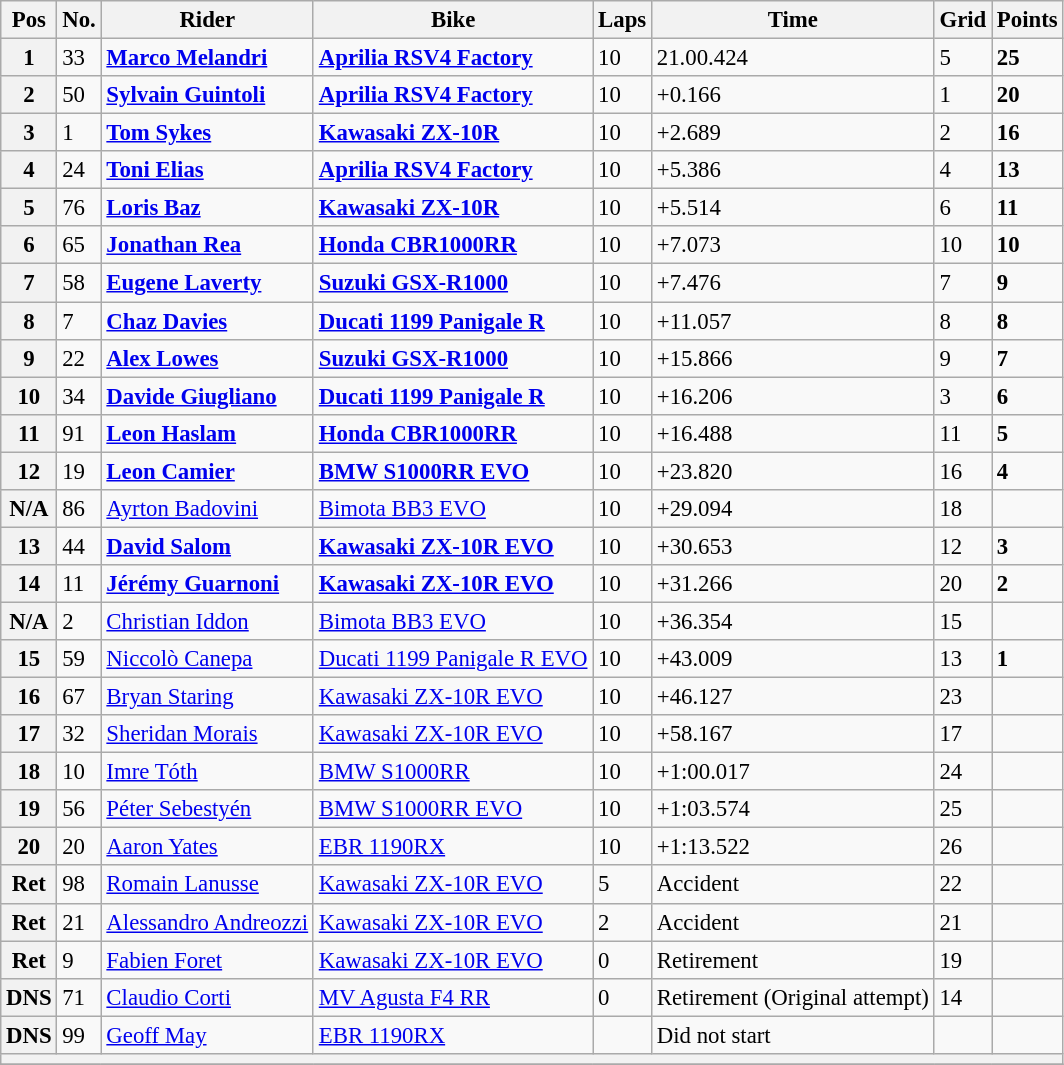<table class="wikitable" style="font-size: 95%;">
<tr>
<th>Pos</th>
<th>No.</th>
<th>Rider</th>
<th>Bike</th>
<th>Laps</th>
<th>Time</th>
<th>Grid</th>
<th>Points</th>
</tr>
<tr>
<th>1</th>
<td>33</td>
<td> <strong><a href='#'>Marco Melandri</a></strong></td>
<td><strong><a href='#'>Aprilia RSV4 Factory</a></strong></td>
<td>10</td>
<td>21.00.424</td>
<td>5</td>
<td><strong>25</strong></td>
</tr>
<tr>
<th>2</th>
<td>50</td>
<td> <strong><a href='#'>Sylvain Guintoli</a></strong></td>
<td><strong><a href='#'>Aprilia RSV4 Factory</a></strong></td>
<td>10</td>
<td>+0.166</td>
<td>1</td>
<td><strong>20</strong></td>
</tr>
<tr>
<th>3</th>
<td>1</td>
<td> <strong><a href='#'>Tom Sykes</a></strong></td>
<td><strong><a href='#'>Kawasaki ZX-10R</a></strong></td>
<td>10</td>
<td>+2.689</td>
<td>2</td>
<td><strong>16</strong></td>
</tr>
<tr>
<th>4</th>
<td>24</td>
<td> <strong><a href='#'>Toni Elias</a></strong></td>
<td><strong><a href='#'>Aprilia RSV4 Factory</a></strong></td>
<td>10</td>
<td>+5.386</td>
<td>4</td>
<td><strong>13</strong></td>
</tr>
<tr>
<th>5</th>
<td>76</td>
<td> <strong><a href='#'>Loris Baz</a></strong></td>
<td><strong><a href='#'>Kawasaki ZX-10R</a></strong></td>
<td>10</td>
<td>+5.514</td>
<td>6</td>
<td><strong>11</strong></td>
</tr>
<tr>
<th>6</th>
<td>65</td>
<td> <strong><a href='#'>Jonathan Rea</a></strong></td>
<td><strong><a href='#'>Honda CBR1000RR</a></strong></td>
<td>10</td>
<td>+7.073</td>
<td>10</td>
<td><strong>10</strong></td>
</tr>
<tr>
<th>7</th>
<td>58</td>
<td> <strong><a href='#'>Eugene Laverty</a></strong></td>
<td><strong><a href='#'>Suzuki GSX-R1000</a></strong></td>
<td>10</td>
<td>+7.476</td>
<td>7</td>
<td><strong>9</strong></td>
</tr>
<tr>
<th>8</th>
<td>7</td>
<td> <strong><a href='#'>Chaz Davies</a></strong></td>
<td><strong><a href='#'>Ducati 1199 Panigale R</a></strong></td>
<td>10</td>
<td>+11.057</td>
<td>8</td>
<td><strong>8</strong></td>
</tr>
<tr>
<th>9</th>
<td>22</td>
<td> <strong><a href='#'>Alex Lowes</a></strong></td>
<td><strong><a href='#'>Suzuki GSX-R1000</a></strong></td>
<td>10</td>
<td>+15.866</td>
<td>9</td>
<td><strong>7</strong></td>
</tr>
<tr>
<th>10</th>
<td>34</td>
<td> <strong><a href='#'>Davide Giugliano</a></strong></td>
<td><strong><a href='#'>Ducati 1199 Panigale R</a></strong></td>
<td>10</td>
<td>+16.206</td>
<td>3</td>
<td><strong>6</strong></td>
</tr>
<tr>
<th>11</th>
<td>91</td>
<td> <strong><a href='#'>Leon Haslam</a></strong></td>
<td><strong><a href='#'>Honda CBR1000RR</a></strong></td>
<td>10</td>
<td>+16.488</td>
<td>11</td>
<td><strong>5</strong></td>
</tr>
<tr>
<th>12</th>
<td>19</td>
<td> <strong><a href='#'>Leon Camier</a></strong></td>
<td><strong><a href='#'>BMW S1000RR EVO</a></strong></td>
<td>10</td>
<td>+23.820</td>
<td>16</td>
<td><strong>4</strong></td>
</tr>
<tr>
<th>N/A</th>
<td>86</td>
<td> <a href='#'>Ayrton Badovini</a></td>
<td><a href='#'>Bimota BB3 EVO</a></td>
<td>10</td>
<td>+29.094</td>
<td>18</td>
<td></td>
</tr>
<tr>
<th>13</th>
<td>44</td>
<td> <strong><a href='#'>David Salom</a></strong></td>
<td><strong><a href='#'>Kawasaki ZX-10R EVO</a></strong></td>
<td>10</td>
<td>+30.653</td>
<td>12</td>
<td><strong>3</strong></td>
</tr>
<tr>
<th>14</th>
<td>11</td>
<td> <strong><a href='#'>Jérémy Guarnoni</a></strong></td>
<td><strong><a href='#'>Kawasaki ZX-10R EVO</a></strong></td>
<td>10</td>
<td>+31.266</td>
<td>20</td>
<td><strong>2</strong></td>
</tr>
<tr>
<th>N/A</th>
<td>2</td>
<td> <a href='#'>Christian Iddon</a></td>
<td><a href='#'>Bimota BB3 EVO</a></td>
<td>10</td>
<td>+36.354</td>
<td>15</td>
<td></td>
</tr>
<tr>
<th>15</th>
<td>59</td>
<td> <a href='#'>Niccolò Canepa</a></td>
<td><a href='#'>Ducati 1199 Panigale R EVO</a></td>
<td>10</td>
<td>+43.009</td>
<td>13</td>
<td><strong>1</strong></td>
</tr>
<tr>
<th>16</th>
<td>67</td>
<td> <a href='#'>Bryan Staring</a></td>
<td><a href='#'>Kawasaki ZX-10R EVO</a></td>
<td>10</td>
<td>+46.127</td>
<td>23</td>
<td></td>
</tr>
<tr>
<th>17</th>
<td>32</td>
<td> <a href='#'>Sheridan Morais</a></td>
<td><a href='#'>Kawasaki ZX-10R EVO</a></td>
<td>10</td>
<td>+58.167</td>
<td>17</td>
<td></td>
</tr>
<tr>
<th>18</th>
<td>10</td>
<td> <a href='#'>Imre Tóth</a></td>
<td><a href='#'>BMW S1000RR</a></td>
<td>10</td>
<td>+1:00.017</td>
<td>24</td>
<td></td>
</tr>
<tr>
<th>19</th>
<td>56</td>
<td> <a href='#'>Péter Sebestyén</a></td>
<td><a href='#'>BMW S1000RR EVO</a></td>
<td>10</td>
<td>+1:03.574</td>
<td>25</td>
<td></td>
</tr>
<tr>
<th>20</th>
<td>20</td>
<td> <a href='#'>Aaron Yates</a></td>
<td><a href='#'>EBR 1190RX</a></td>
<td>10</td>
<td>+1:13.522</td>
<td>26</td>
<td></td>
</tr>
<tr>
<th>Ret</th>
<td>98</td>
<td> <a href='#'>Romain Lanusse</a></td>
<td><a href='#'>Kawasaki ZX-10R EVO</a></td>
<td>5</td>
<td>Accident</td>
<td>22</td>
<td></td>
</tr>
<tr>
<th>Ret</th>
<td>21</td>
<td> <a href='#'>Alessandro Andreozzi</a></td>
<td><a href='#'>Kawasaki ZX-10R EVO</a></td>
<td>2</td>
<td>Accident</td>
<td>21</td>
<td></td>
</tr>
<tr>
<th>Ret</th>
<td>9</td>
<td> <a href='#'>Fabien Foret</a></td>
<td><a href='#'>Kawasaki ZX-10R EVO</a></td>
<td>0</td>
<td>Retirement</td>
<td>19</td>
<td></td>
</tr>
<tr>
<th>DNS</th>
<td>71</td>
<td> <a href='#'>Claudio Corti</a></td>
<td><a href='#'>MV Agusta F4 RR</a></td>
<td>0</td>
<td>Retirement (Original attempt)</td>
<td>14</td>
<td></td>
</tr>
<tr>
<th>DNS</th>
<td>99</td>
<td> <a href='#'>Geoff May</a></td>
<td><a href='#'>EBR 1190RX</a></td>
<td></td>
<td>Did not start</td>
<td></td>
<td></td>
</tr>
<tr>
<th colspan=8></th>
</tr>
<tr>
</tr>
</table>
